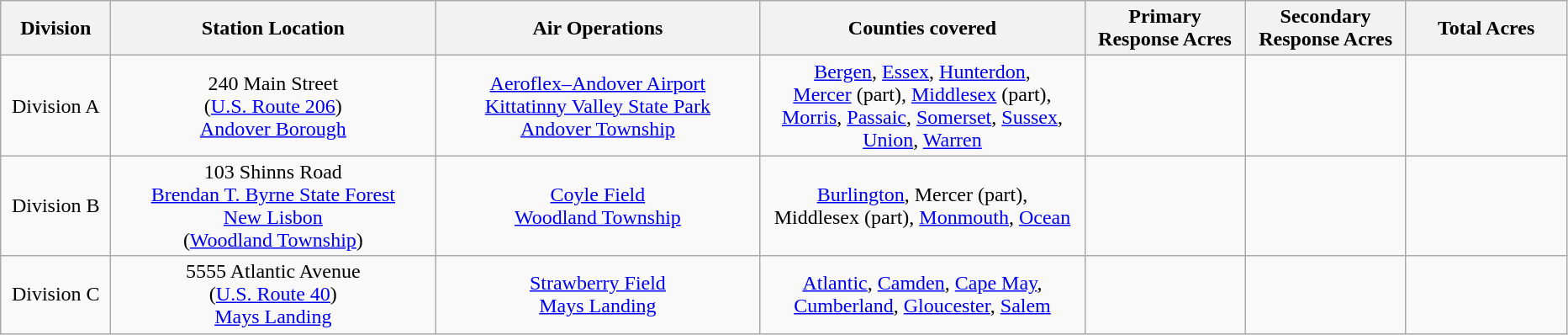<table class="wikitable" style="text-align:center">
<tr>
<th scope=col width=80>Division</th>
<th scope=col width=250>Station Location</th>
<th scope=col width=250>Air Operations</th>
<th scope=col width=250>Counties covered</th>
<th scope=col width=120>Primary Response Acres</th>
<th scope=col width=120>Secondary Response Acres</th>
<th scope=col width=120>Total Acres</th>
</tr>
<tr>
<td>Division A</td>
<td>240 Main Street<br>(<a href='#'>U.S. Route 206</a>)<br><a href='#'>Andover Borough</a></td>
<td><a href='#'>Aeroflex–Andover Airport</a><br><a href='#'>Kittatinny Valley State Park</a><br><a href='#'>Andover Township</a></td>
<td><a href='#'>Bergen</a>, <a href='#'>Essex</a>, <a href='#'>Hunterdon</a>, <a href='#'>Mercer</a> (part), <a href='#'>Middlesex</a> (part), <a href='#'>Morris</a>, <a href='#'>Passaic</a>, <a href='#'>Somerset</a>, <a href='#'>Sussex</a>, <a href='#'>Union</a>, <a href='#'>Warren</a></td>
<td></td>
<td></td>
<td></td>
</tr>
<tr>
<td>Division B</td>
<td>103 Shinns Road<br><a href='#'>Brendan T. Byrne State Forest</a><br><a href='#'>New Lisbon</a><br>(<a href='#'>Woodland Township</a>)</td>
<td><a href='#'>Coyle Field</a><br><a href='#'>Woodland Township</a></td>
<td><a href='#'>Burlington</a>, Mercer (part), Middlesex (part), <a href='#'>Monmouth</a>, <a href='#'>Ocean</a></td>
<td></td>
<td></td>
<td></td>
</tr>
<tr>
<td>Division C</td>
<td>5555 Atlantic Avenue<br>(<a href='#'>U.S. Route 40</a>)<br><a href='#'>Mays Landing</a></td>
<td><a href='#'>Strawberry Field</a><br><a href='#'>Mays Landing</a></td>
<td><a href='#'>Atlantic</a>, <a href='#'>Camden</a>, <a href='#'>Cape May</a>, <a href='#'>Cumberland</a>, <a href='#'>Gloucester</a>, <a href='#'>Salem</a></td>
<td></td>
<td></td>
<td></td>
</tr>
</table>
